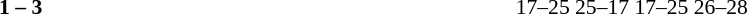<table width=100% cellspacing=1>
<tr>
<th width=20%></th>
<th width=12%></th>
<th width=20%></th>
<th width=33%></th>
<td></td>
</tr>
<tr style=font-size:90%>
<td align=right></td>
<td align=center><strong>1 – 3</strong></td>
<td><strong></strong></td>
<td>17–25 25–17 17–25 26–28</td>
</tr>
</table>
